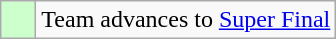<table class="wikitable">
<tr>
<td style="background:#ccffcc;">    </td>
<td>Team advances to <a href='#'>Super Final</a></td>
</tr>
</table>
